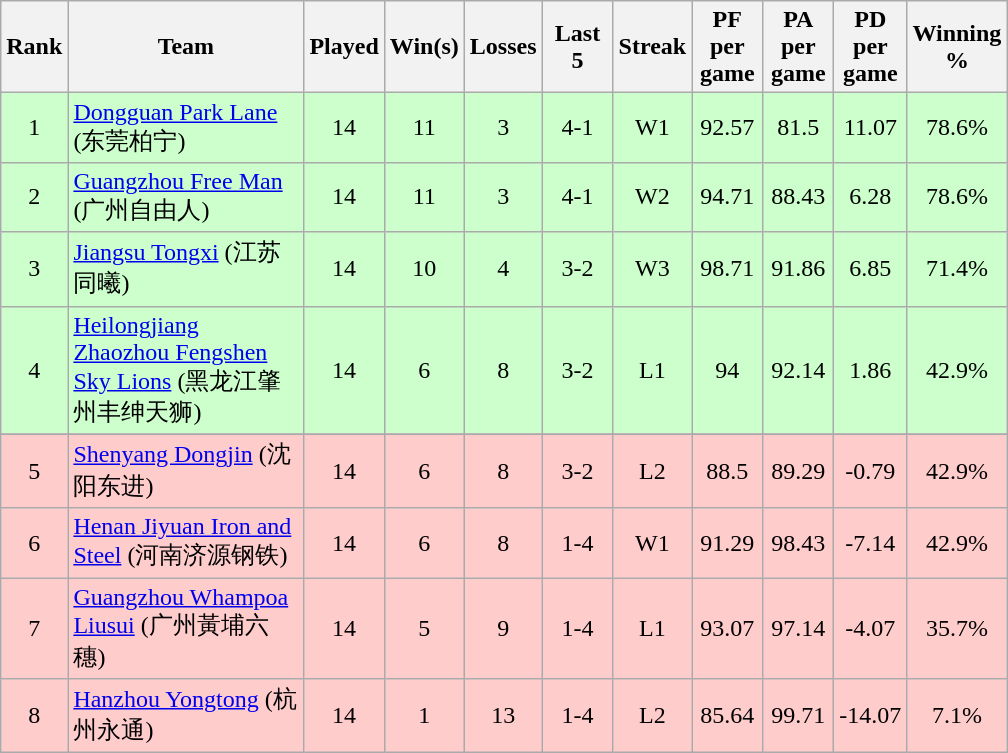<table class="wikitable" style="text-align:center">
<tr>
<th width=25>Rank</th>
<th width=150>Team</th>
<th width=40>Played</th>
<th width=40>Win(s)</th>
<th width=40>Losses</th>
<th width=40>Last 5</th>
<th width=40>Streak</th>
<th width=40>PF per game</th>
<th width=40>PA per game</th>
<th width=40>PD per game</th>
<th width=40>Winning %</th>
</tr>
<tr style="background: #ccffcc;">
<td>1</td>
<td align=left><a href='#'>Dongguan Park Lane</a> (东莞柏宁)</td>
<td>14</td>
<td>11</td>
<td>3</td>
<td>4-1</td>
<td>W1</td>
<td>92.57</td>
<td>81.5</td>
<td>11.07</td>
<td>78.6%</td>
</tr>
<tr bgcolor=#ccffcc>
<td>2</td>
<td align=left><a href='#'>Guangzhou Free Man</a> (广州自由人)</td>
<td>14</td>
<td>11</td>
<td>3</td>
<td>4-1</td>
<td>W2</td>
<td>94.71</td>
<td>88.43</td>
<td>6.28</td>
<td>78.6%</td>
</tr>
<tr bgcolor=#ccffcc>
<td>3</td>
<td align=left><a href='#'>Jiangsu Tongxi</a> (江苏同曦)</td>
<td>14</td>
<td>10</td>
<td>4</td>
<td>3-2</td>
<td>W3</td>
<td>98.71</td>
<td>91.86</td>
<td>6.85</td>
<td>71.4%</td>
</tr>
<tr bgcolor=#ccffcc>
<td>4</td>
<td align=left><a href='#'>Heilongjiang Zhaozhou Fengshen Sky Lions</a> (黑龙江肇州丰绅天狮)</td>
<td>14</td>
<td>6</td>
<td>8</td>
<td>3-2</td>
<td>L1</td>
<td>94</td>
<td>92.14</td>
<td>1.86</td>
<td>42.9%</td>
</tr>
<tr style="background: #ffcccc;">
</tr>
<tr bgcolor=#ffcccc>
<td>5</td>
<td align=left><a href='#'>Shenyang Dongjin</a> (沈阳东进)</td>
<td>14</td>
<td>6</td>
<td>8</td>
<td>3-2</td>
<td>L2</td>
<td>88.5</td>
<td>89.29</td>
<td>-0.79</td>
<td>42.9%</td>
</tr>
<tr bgcolor=#ffcccc>
<td>6</td>
<td align=left><a href='#'>Henan Jiyuan Iron and Steel</a> (河南济源钢铁)</td>
<td>14</td>
<td>6</td>
<td>8</td>
<td>1-4</td>
<td>W1</td>
<td>91.29</td>
<td>98.43</td>
<td>-7.14</td>
<td>42.9%</td>
</tr>
<tr bgcolor=#ffcccc>
<td>7</td>
<td align=left><a href='#'>Guangzhou Whampoa Liusui</a> (广州黃埔六穗)</td>
<td>14</td>
<td>5</td>
<td>9</td>
<td>1-4</td>
<td>L1</td>
<td>93.07</td>
<td>97.14</td>
<td>-4.07</td>
<td>35.7%</td>
</tr>
<tr bgcolor=#ffcccc>
<td>8</td>
<td align=left><a href='#'>Hanzhou Yongtong</a> (杭州永通)</td>
<td>14</td>
<td>1</td>
<td>13</td>
<td>1-4</td>
<td>L2</td>
<td>85.64</td>
<td>99.71</td>
<td>-14.07</td>
<td>7.1%</td>
</tr>
</table>
